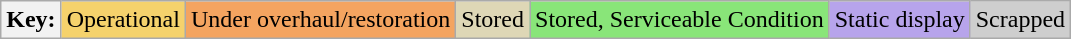<table class="wikitable">
<tr>
<th>Key:</th>
<td bgcolor=#F5D26C>Operational</td>
<td bgcolor=#f4a460>Under overhaul/restoration</td>
<td bgcolor=#DED7B6>Stored</td>
<td bgcolor=#89E579>Stored, Serviceable Condition</td>
<td bgcolor=#B7A4EB>Static display</td>
<td bgcolor=#cecece>Scrapped</td>
</tr>
</table>
